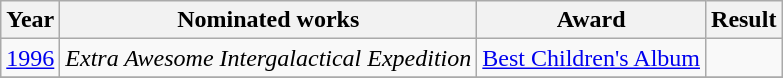<table class="wikitable">
<tr>
<th>Year</th>
<th>Nominated works</th>
<th>Award</th>
<th>Result</th>
</tr>
<tr>
<td><a href='#'>1996</a></td>
<td><em>Extra Awesome Intergalactical Expedition</em></td>
<td><a href='#'>Best Children's Album</a></td>
<td></td>
</tr>
<tr>
</tr>
</table>
